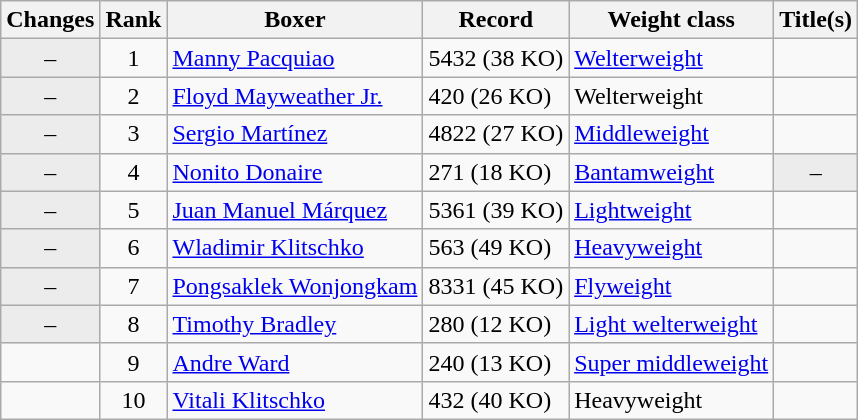<table class="wikitable ">
<tr>
<th>Changes</th>
<th>Rank</th>
<th>Boxer</th>
<th>Record</th>
<th>Weight class</th>
<th>Title(s)</th>
</tr>
<tr>
<td align=center bgcolor=#ECECEC>–</td>
<td align=center>1</td>
<td><a href='#'>Manny Pacquiao</a></td>
<td>5432 (38 KO)</td>
<td><a href='#'>Welterweight</a></td>
<td></td>
</tr>
<tr>
<td align=center bgcolor=#ECECEC>–</td>
<td align=center>2</td>
<td><a href='#'>Floyd Mayweather Jr.</a></td>
<td>420 (26 KO)</td>
<td>Welterweight</td>
<td></td>
</tr>
<tr>
<td align=center bgcolor=#ECECEC>–</td>
<td align=center>3</td>
<td><a href='#'>Sergio Martínez</a></td>
<td>4822 (27 KO)</td>
<td><a href='#'>Middleweight</a></td>
<td></td>
</tr>
<tr>
<td align=center bgcolor=#ECECEC>–</td>
<td align=center>4</td>
<td><a href='#'>Nonito Donaire</a></td>
<td>271 (18 KO)</td>
<td><a href='#'>Bantamweight</a></td>
<td align=center bgcolor=#ECECEC data-sort-value="Z">–</td>
</tr>
<tr>
<td align=center bgcolor=#ECECEC>–</td>
<td align=center>5</td>
<td><a href='#'>Juan Manuel Márquez</a></td>
<td>5361 (39 KO)</td>
<td><a href='#'>Lightweight</a></td>
<td></td>
</tr>
<tr>
<td align=center bgcolor=#ECECEC>–</td>
<td align=center>6</td>
<td><a href='#'>Wladimir Klitschko</a></td>
<td>563 (49 KO)</td>
<td><a href='#'>Heavyweight</a></td>
<td></td>
</tr>
<tr>
<td align=center bgcolor=#ECECEC>–</td>
<td align=center>7</td>
<td><a href='#'>Pongsaklek Wonjongkam</a></td>
<td>8331 (45 KO)</td>
<td><a href='#'>Flyweight</a></td>
<td></td>
</tr>
<tr>
<td align=center bgcolor=#ECECEC>–</td>
<td align=center>8</td>
<td><a href='#'>Timothy Bradley</a></td>
<td>280 (12 KO)</td>
<td><a href='#'>Light welterweight</a></td>
<td></td>
</tr>
<tr>
<td align=center></td>
<td align=center>9</td>
<td><a href='#'>Andre Ward</a></td>
<td>240 (13 KO)</td>
<td><a href='#'>Super middleweight</a></td>
<td></td>
</tr>
<tr>
<td align=center></td>
<td align=center>10</td>
<td><a href='#'>Vitali Klitschko</a></td>
<td>432 (40 KO)</td>
<td>Heavyweight</td>
<td></td>
</tr>
</table>
